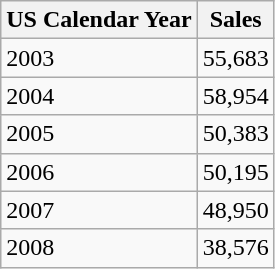<table class="wikitable">
<tr>
<th>US Calendar Year</th>
<th>Sales</th>
</tr>
<tr>
<td>2003</td>
<td>55,683</td>
</tr>
<tr>
<td>2004</td>
<td>58,954</td>
</tr>
<tr>
<td>2005</td>
<td>50,383</td>
</tr>
<tr>
<td>2006</td>
<td>50,195</td>
</tr>
<tr>
<td>2007</td>
<td>48,950</td>
</tr>
<tr>
<td>2008</td>
<td>38,576</td>
</tr>
</table>
